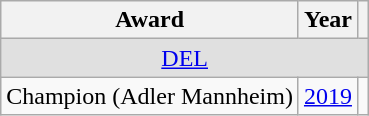<table class="wikitable">
<tr>
<th>Award</th>
<th>Year</th>
<th></th>
</tr>
<tr ALIGN="center" bgcolor="#e0e0e0">
<td colspan="3"><a href='#'>DEL</a></td>
</tr>
<tr>
<td>Champion (Adler Mannheim)</td>
<td><a href='#'>2019</a></td>
<td></td>
</tr>
</table>
